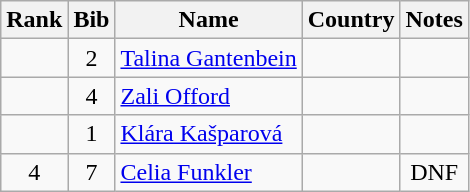<table class="wikitable" style="text-align:center;">
<tr>
<th>Rank</th>
<th>Bib</th>
<th>Name</th>
<th>Country</th>
<th>Notes</th>
</tr>
<tr>
<td></td>
<td>2</td>
<td align=left><a href='#'>Talina Gantenbein</a></td>
<td align=left></td>
<td></td>
</tr>
<tr>
<td></td>
<td>4</td>
<td align=left><a href='#'>Zali Offord</a></td>
<td align=left></td>
<td></td>
</tr>
<tr>
<td></td>
<td>1</td>
<td align=left><a href='#'>Klára Kašparová</a></td>
<td align=left></td>
<td></td>
</tr>
<tr>
<td>4</td>
<td>7</td>
<td align=left><a href='#'>Celia Funkler</a></td>
<td align=left></td>
<td>DNF</td>
</tr>
</table>
